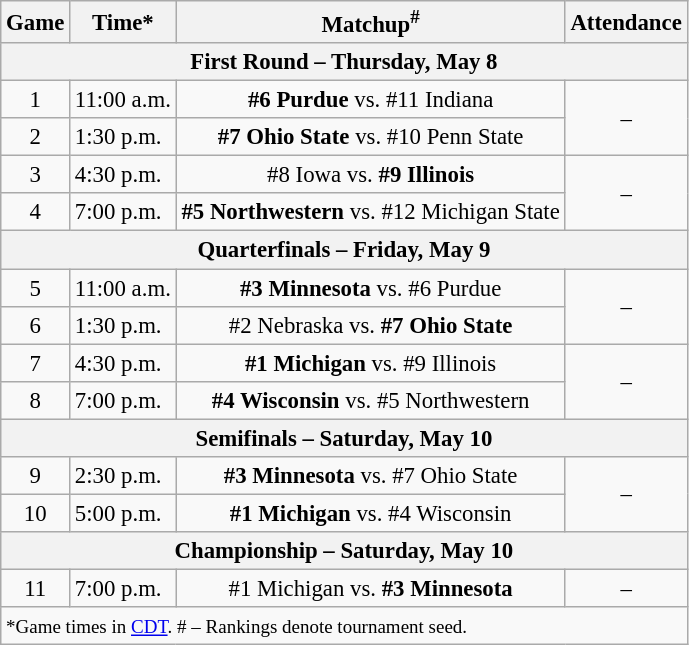<table class="wikitable" style="font-size: 95%">
<tr align="center">
<th>Game</th>
<th>Time*</th>
<th>Matchup<sup>#</sup></th>
<th>Attendance</th>
</tr>
<tr>
<th colspan=7>First Round – Thursday, May 8</th>
</tr>
<tr>
<td style="text-align:center;">1</td>
<td>11:00 a.m.</td>
<td style="text-align:center;"><strong>#6 Purdue</strong> vs. #11 Indiana</td>
<td rowspan=2 style="text-align:center;">–</td>
</tr>
<tr>
<td style="text-align:center;">2</td>
<td>1:30 p.m.</td>
<td style="text-align:center;"><strong>#7 Ohio State</strong> vs. #10 Penn State</td>
</tr>
<tr>
<td style="text-align:center;">3</td>
<td>4:30 p.m.</td>
<td style="text-align:center;">#8 Iowa vs. <strong>#9 Illinois</strong></td>
<td rowspan=2 style="text-align:center;">–</td>
</tr>
<tr>
<td style="text-align:center;">4</td>
<td>7:00 p.m.</td>
<td style="text-align:center;"><strong>#5 Northwestern</strong> vs. #12 Michigan State</td>
</tr>
<tr>
<th colspan=7>Quarterfinals – Friday, May 9</th>
</tr>
<tr>
<td style="text-align:center;">5</td>
<td>11:00 a.m.</td>
<td style="text-align:center;"><strong>#3 Minnesota</strong> vs. #6 Purdue</td>
<td rowspan=2 style="text-align:center;">–</td>
</tr>
<tr>
<td style="text-align:center;">6</td>
<td>1:30 p.m.</td>
<td style="text-align:center;">#2 Nebraska vs. <strong>#7 Ohio State</strong></td>
</tr>
<tr>
<td style="text-align:center;">7</td>
<td>4:30 p.m.</td>
<td style="text-align:center;"><strong>#1 Michigan</strong> vs. #9 Illinois</td>
<td rowspan=2 style="text-align:center;">–</td>
</tr>
<tr>
<td style="text-align:center;">8</td>
<td>7:00 p.m.</td>
<td style="text-align:center;"><strong>#4 Wisconsin</strong> vs. #5 Northwestern</td>
</tr>
<tr>
<th colspan=7>Semifinals – Saturday, May 10</th>
</tr>
<tr>
<td style="text-align:center;">9</td>
<td>2:30 p.m.</td>
<td style="text-align:center;"><strong>#3 Minnesota</strong> vs. #7 Ohio State</td>
<td rowspan=2 style="text-align:center;">–</td>
</tr>
<tr>
<td style="text-align:center;">10</td>
<td>5:00 p.m.</td>
<td style="text-align:center;"><strong>#1 Michigan</strong> vs. #4 Wisconsin</td>
</tr>
<tr>
<th colspan=7>Championship – Saturday, May 10</th>
</tr>
<tr>
<td style="text-align:center;">11</td>
<td>7:00 p.m.</td>
<td style="text-align:center;">#1 Michigan vs. <strong>#3 Minnesota</strong></td>
<td style="text-align:center;">–</td>
</tr>
<tr>
<td colspan=7><small>*Game times in <a href='#'>CDT</a>. # – Rankings denote tournament seed.</small></td>
</tr>
</table>
